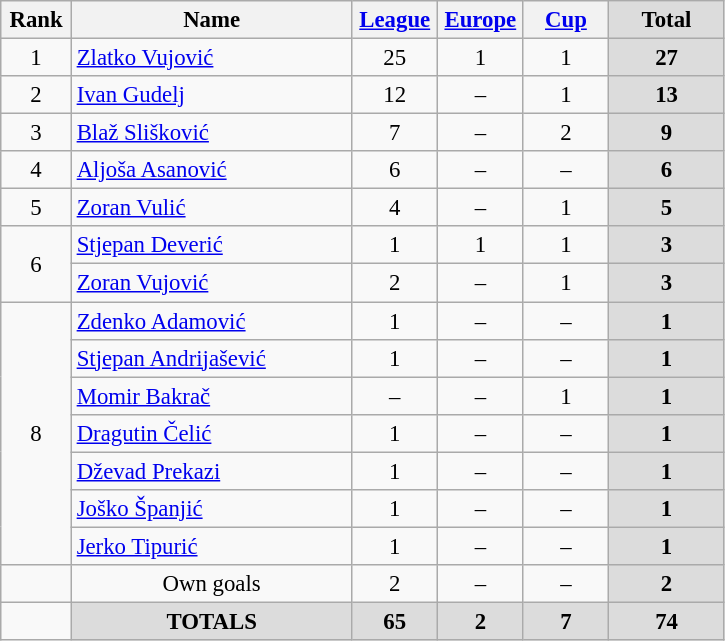<table class="wikitable" style="font-size: 95%; text-align: center;">
<tr>
<th width=40>Rank</th>
<th width=180>Name</th>
<th width=50><a href='#'>League</a></th>
<th width=50><a href='#'>Europe</a></th>
<th width=50><a href='#'>Cup</a></th>
<th width=70 style="background: #DCDCDC">Total</th>
</tr>
<tr>
<td rowspan=1>1</td>
<td style="text-align:left;"> <a href='#'>Zlatko Vujović</a></td>
<td>25</td>
<td>1</td>
<td>1</td>
<th style="background: #DCDCDC">27</th>
</tr>
<tr>
<td rowspan=1>2</td>
<td style="text-align:left;"> <a href='#'>Ivan Gudelj</a></td>
<td>12</td>
<td>–</td>
<td>1</td>
<th style="background: #DCDCDC">13</th>
</tr>
<tr>
<td rowspan=1>3</td>
<td style="text-align:left;"> <a href='#'>Blaž Slišković</a></td>
<td>7</td>
<td>–</td>
<td>2</td>
<th style="background: #DCDCDC">9</th>
</tr>
<tr>
<td rowspan=1>4</td>
<td style="text-align:left;"> <a href='#'>Aljoša Asanović</a></td>
<td>6</td>
<td>–</td>
<td>–</td>
<th style="background: #DCDCDC">6</th>
</tr>
<tr>
<td rowspan=1>5</td>
<td style="text-align:left;"> <a href='#'>Zoran Vulić</a></td>
<td>4</td>
<td>–</td>
<td>1</td>
<th style="background: #DCDCDC">5</th>
</tr>
<tr>
<td rowspan=2>6</td>
<td style="text-align:left;"> <a href='#'>Stjepan Deverić</a></td>
<td>1</td>
<td>1</td>
<td>1</td>
<th style="background: #DCDCDC">3</th>
</tr>
<tr>
<td style="text-align:left;"> <a href='#'>Zoran Vujović</a></td>
<td>2</td>
<td>–</td>
<td>1</td>
<th style="background: #DCDCDC">3</th>
</tr>
<tr>
<td rowspan=7>8</td>
<td style="text-align:left;"> <a href='#'>Zdenko Adamović</a></td>
<td>1</td>
<td>–</td>
<td>–</td>
<th style="background: #DCDCDC">1</th>
</tr>
<tr>
<td style="text-align:left;"> <a href='#'>Stjepan Andrijašević</a></td>
<td>1</td>
<td>–</td>
<td>–</td>
<th style="background: #DCDCDC">1</th>
</tr>
<tr>
<td style="text-align:left;"> <a href='#'>Momir Bakrač</a></td>
<td>–</td>
<td>–</td>
<td>1</td>
<th style="background: #DCDCDC">1</th>
</tr>
<tr>
<td style="text-align:left;"> <a href='#'>Dragutin Čelić</a></td>
<td>1</td>
<td>–</td>
<td>–</td>
<th style="background: #DCDCDC">1</th>
</tr>
<tr>
<td style="text-align:left;"> <a href='#'>Dževad Prekazi</a></td>
<td>1</td>
<td>–</td>
<td>–</td>
<th style="background: #DCDCDC">1</th>
</tr>
<tr>
<td style="text-align:left;"> <a href='#'>Joško Španjić</a></td>
<td>1</td>
<td>–</td>
<td>–</td>
<th style="background: #DCDCDC">1</th>
</tr>
<tr>
<td style="text-align:left;"> <a href='#'>Jerko Tipurić</a></td>
<td>1</td>
<td>–</td>
<td>–</td>
<th style="background: #DCDCDC">1</th>
</tr>
<tr>
<td></td>
<td style="text-align:center;">Own goals</td>
<td>2</td>
<td>–</td>
<td>–</td>
<th style="background: #DCDCDC">2</th>
</tr>
<tr>
<td></td>
<th style="background: #DCDCDC">TOTALS</th>
<th style="background: #DCDCDC">65</th>
<th style="background: #DCDCDC">2</th>
<th style="background: #DCDCDC">7</th>
<th style="background: #DCDCDC">74</th>
</tr>
</table>
